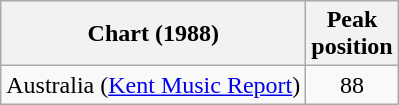<table class="wikitable">
<tr>
<th>Chart (1988)</th>
<th>Peak<br>position</th>
</tr>
<tr>
<td>Australia (<a href='#'>Kent Music Report</a>)</td>
<td align="center">88</td>
</tr>
</table>
